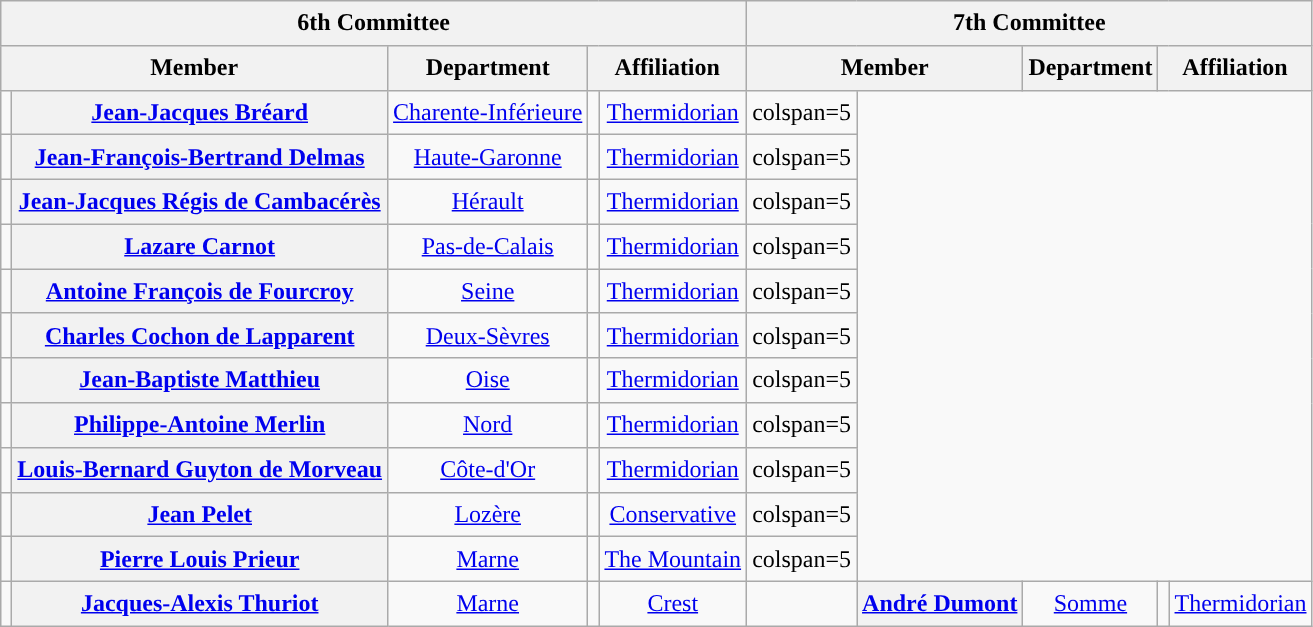<table class="wikitable" style="line-height:1.4em; text-align:center">
<tr>
<th colspan=5>6th Committee<br></th>
<th colspan=5>7th Committee<br></th>
</tr>
<tr>
<th colspan=2>Member</th>
<th>Department</th>
<th colspan=2>Affiliation</th>
<th colspan=2>Member</th>
<th>Department</th>
<th colspan=2>Affiliation</th>
</tr>
<tr>
<td></td>
<th><a href='#'>Jean-Jacques Bréard</a></th>
<td><a href='#'>Charente-Inférieure</a></td>
<td></td>
<td><a href='#'>Thermidorian</a></td>
<td>colspan=5 </td>
</tr>
<tr>
<td></td>
<th><a href='#'>Jean-François-Bertrand Delmas</a></th>
<td><a href='#'>Haute-Garonne</a></td>
<td></td>
<td><a href='#'>Thermidorian</a></td>
<td>colspan=5 </td>
</tr>
<tr>
<td></td>
<th><a href='#'>Jean-Jacques Régis de Cambacérès</a></th>
<td><a href='#'>Hérault</a></td>
<td></td>
<td><a href='#'>Thermidorian</a></td>
<td>colspan=5 </td>
</tr>
<tr>
<td></td>
<th><a href='#'>Lazare Carnot</a></th>
<td><a href='#'>Pas-de-Calais</a></td>
<td></td>
<td><a href='#'>Thermidorian</a></td>
<td>colspan=5 </td>
</tr>
<tr>
<td></td>
<th><a href='#'>Antoine François de Fourcroy</a></th>
<td><a href='#'>Seine</a></td>
<td></td>
<td><a href='#'>Thermidorian</a></td>
<td>colspan=5 </td>
</tr>
<tr>
<td></td>
<th><a href='#'>Charles Cochon de Lapparent</a></th>
<td><a href='#'>Deux-Sèvres</a></td>
<td></td>
<td><a href='#'>Thermidorian</a></td>
<td>colspan=5 </td>
</tr>
<tr>
<td></td>
<th><a href='#'>Jean-Baptiste Matthieu</a></th>
<td><a href='#'>Oise</a></td>
<td></td>
<td><a href='#'>Thermidorian</a></td>
<td>colspan=5 </td>
</tr>
<tr>
<td></td>
<th><a href='#'>Philippe-Antoine Merlin</a></th>
<td><a href='#'>Nord</a></td>
<td></td>
<td><a href='#'>Thermidorian</a></td>
<td>colspan=5 </td>
</tr>
<tr>
<td></td>
<th><a href='#'>Louis-Bernard Guyton de Morveau</a></th>
<td><a href='#'>Côte-d'Or</a></td>
<td></td>
<td><a href='#'>Thermidorian</a></td>
<td>colspan=5 </td>
</tr>
<tr>
<td></td>
<th><a href='#'>Jean Pelet</a></th>
<td><a href='#'>Lozère</a></td>
<td></td>
<td><a href='#'>Conservative</a></td>
<td>colspan=5 </td>
</tr>
<tr>
<td></td>
<th><a href='#'>Pierre Louis Prieur</a></th>
<td><a href='#'>Marne</a></td>
<td></td>
<td><a href='#'>The Mountain</a></td>
<td>colspan=5 </td>
</tr>
<tr>
<td></td>
<th><a href='#'>Jacques-Alexis Thuriot</a></th>
<td><a href='#'>Marne</a></td>
<td></td>
<td><a href='#'>Crest</a></td>
<td></td>
<th><a href='#'>André Dumont</a></th>
<td><a href='#'>Somme</a></td>
<td></td>
<td><a href='#'>Thermidorian</a></td>
</tr>
</table>
